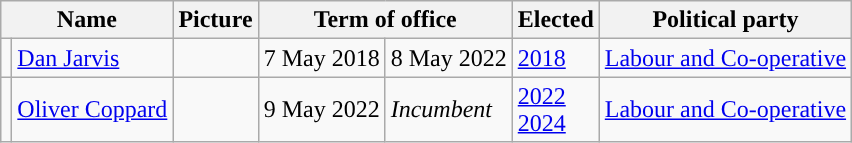<table class="wikitable">
<tr>
<th colspan="2">Name</th>
<th>Picture</th>
<th colspan="2">Term of office</th>
<th>Elected</th>
<th>Political party</th>
</tr>
<tr>
<td style="background-color: "></td>
<td><a href='#'>Dan Jarvis</a></td>
<td></td>
<td>7 May 2018</td>
<td>8 May 2022</td>
<td><a href='#'>2018</a></td>
<td><a href='#'>Labour and Co-operative</a></td>
</tr>
<tr>
<td style="background-color: "></td>
<td><a href='#'>Oliver Coppard</a></td>
<td></td>
<td>9 May 2022</td>
<td><em>Incumbent</em></td>
<td><a href='#'>2022</a> <br><a href='#'>2024</a></td>
<td><a href='#'>Labour and Co-operative</a></td>
</tr>
</table>
